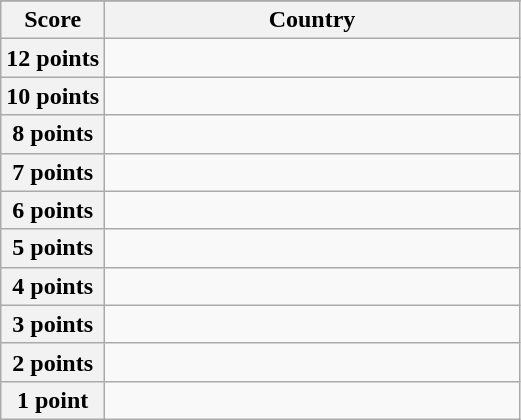<table class="wikitable">
<tr>
</tr>
<tr>
<th scope="col" width="20%">Score</th>
<th scope="col">Country</th>
</tr>
<tr>
<th scope="row">12 points</th>
<td></td>
</tr>
<tr>
<th scope="row">10 points</th>
<td></td>
</tr>
<tr>
<th scope="row">8 points</th>
<td></td>
</tr>
<tr>
<th scope="row">7 points</th>
<td></td>
</tr>
<tr>
<th scope="row">6 points</th>
<td></td>
</tr>
<tr>
<th scope="row">5 points</th>
<td></td>
</tr>
<tr>
<th scope="row">4 points</th>
<td></td>
</tr>
<tr>
<th scope="row">3 points</th>
<td></td>
</tr>
<tr>
<th scope="row">2 points</th>
<td></td>
</tr>
<tr>
<th scope="row">1 point</th>
<td></td>
</tr>
</table>
